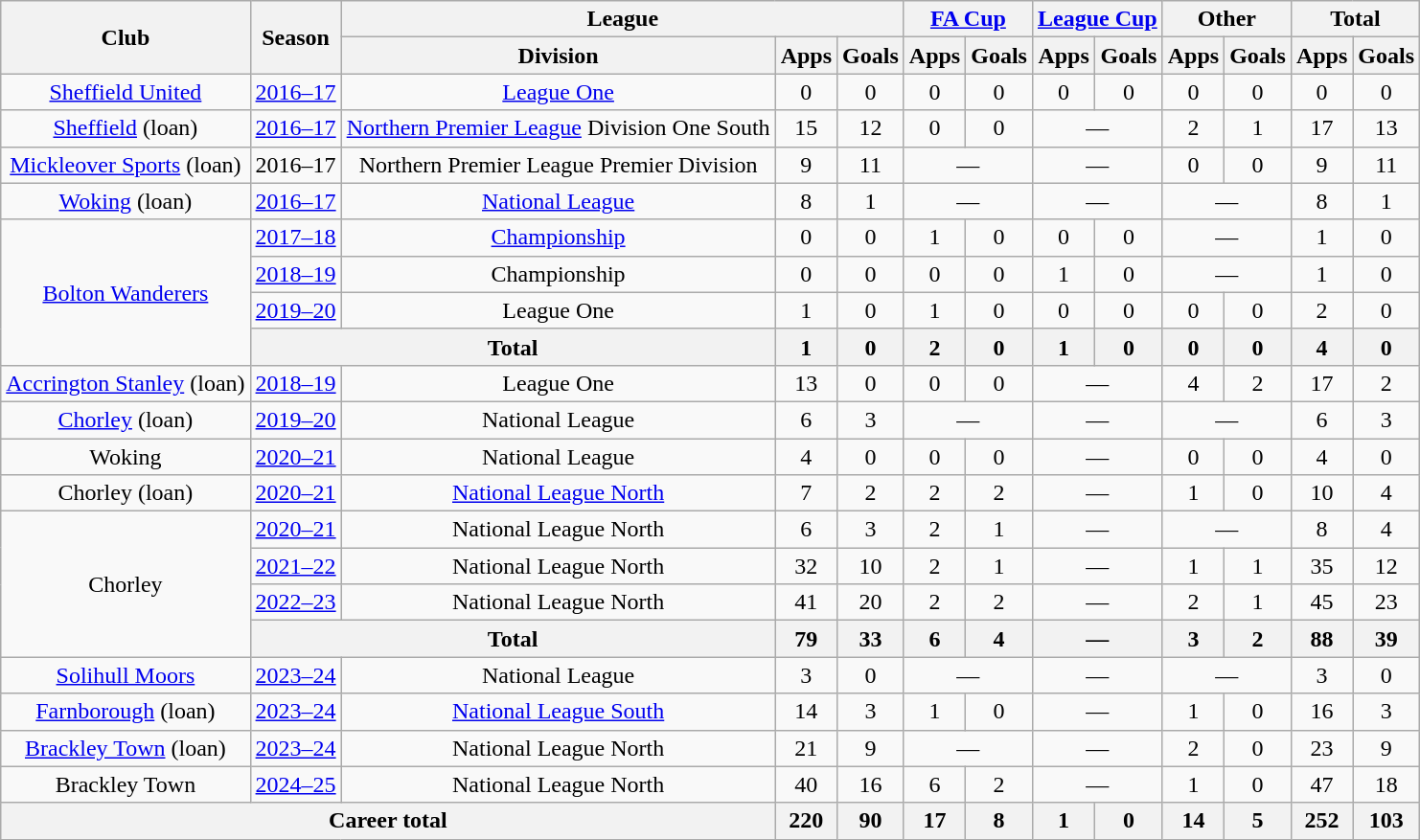<table class="wikitable" style="text-align: center;">
<tr>
<th rowspan="2">Club</th>
<th rowspan="2">Season</th>
<th colspan="3">League</th>
<th colspan="2"><a href='#'>FA Cup</a></th>
<th colspan="2"><a href='#'>League Cup</a></th>
<th colspan="2">Other</th>
<th colspan="2">Total</th>
</tr>
<tr>
<th>Division</th>
<th>Apps</th>
<th>Goals</th>
<th>Apps</th>
<th>Goals</th>
<th>Apps</th>
<th>Goals</th>
<th>Apps</th>
<th>Goals</th>
<th>Apps</th>
<th>Goals</th>
</tr>
<tr>
<td><a href='#'>Sheffield United</a></td>
<td><a href='#'>2016–17</a></td>
<td><a href='#'>League One</a></td>
<td>0</td>
<td>0</td>
<td>0</td>
<td>0</td>
<td>0</td>
<td>0</td>
<td>0</td>
<td>0</td>
<td>0</td>
<td>0</td>
</tr>
<tr>
<td><a href='#'>Sheffield</a> (loan)</td>
<td><a href='#'>2016–17</a></td>
<td><a href='#'>Northern Premier League</a> Division One South</td>
<td>15</td>
<td>12</td>
<td>0</td>
<td>0</td>
<td colspan="2">—</td>
<td>2</td>
<td>1</td>
<td>17</td>
<td>13</td>
</tr>
<tr>
<td><a href='#'>Mickleover Sports</a> (loan)</td>
<td>2016–17</td>
<td>Northern Premier League Premier Division</td>
<td>9</td>
<td>11</td>
<td colspan="2">—</td>
<td colspan="2">—</td>
<td>0</td>
<td>0</td>
<td>9</td>
<td>11</td>
</tr>
<tr>
<td><a href='#'>Woking</a> (loan)</td>
<td><a href='#'>2016–17</a></td>
<td><a href='#'>National League</a></td>
<td>8</td>
<td>1</td>
<td colspan="2">—</td>
<td colspan="2">—</td>
<td colspan="2">—</td>
<td>8</td>
<td>1</td>
</tr>
<tr>
<td rowspan="4" valign="center"><a href='#'>Bolton Wanderers</a></td>
<td><a href='#'>2017–18</a></td>
<td><a href='#'>Championship</a></td>
<td>0</td>
<td>0</td>
<td>1</td>
<td>0</td>
<td>0</td>
<td>0</td>
<td colspan="2">—</td>
<td>1</td>
<td>0</td>
</tr>
<tr>
<td><a href='#'>2018–19</a></td>
<td>Championship</td>
<td>0</td>
<td>0</td>
<td>0</td>
<td>0</td>
<td>1</td>
<td>0</td>
<td colspan="2">—</td>
<td>1</td>
<td>0</td>
</tr>
<tr>
<td><a href='#'>2019–20</a></td>
<td>League One</td>
<td>1</td>
<td>0</td>
<td>1</td>
<td>0</td>
<td>0</td>
<td>0</td>
<td>0</td>
<td>0</td>
<td>2</td>
<td>0</td>
</tr>
<tr>
<th colspan="2">Total</th>
<th>1</th>
<th>0</th>
<th>2</th>
<th>0</th>
<th>1</th>
<th>0</th>
<th>0</th>
<th>0</th>
<th>4</th>
<th>0</th>
</tr>
<tr>
<td><a href='#'>Accrington Stanley</a> (loan)</td>
<td><a href='#'>2018–19</a></td>
<td>League One</td>
<td>13</td>
<td>0</td>
<td>0</td>
<td>0</td>
<td colspan="2">—</td>
<td>4</td>
<td>2</td>
<td>17</td>
<td>2</td>
</tr>
<tr>
<td><a href='#'>Chorley</a> (loan)</td>
<td><a href='#'>2019–20</a></td>
<td>National League</td>
<td>6</td>
<td>3</td>
<td colspan="2">—</td>
<td colspan="2">—</td>
<td colspan="2">—</td>
<td>6</td>
<td>3</td>
</tr>
<tr>
<td>Woking</td>
<td><a href='#'>2020–21</a></td>
<td>National League</td>
<td>4</td>
<td>0</td>
<td>0</td>
<td>0</td>
<td colspan="2">—</td>
<td>0</td>
<td>0</td>
<td>4</td>
<td>0</td>
</tr>
<tr>
<td>Chorley (loan)</td>
<td><a href='#'>2020–21</a></td>
<td><a href='#'>National League North</a></td>
<td>7</td>
<td>2</td>
<td>2</td>
<td>2</td>
<td colspan="2">—</td>
<td>1</td>
<td>0</td>
<td>10</td>
<td>4</td>
</tr>
<tr>
<td rowspan="4" valign="center">Chorley</td>
<td><a href='#'>2020–21</a></td>
<td>National League North</td>
<td>6</td>
<td>3</td>
<td>2</td>
<td>1</td>
<td colspan="2">—</td>
<td colspan="2">—</td>
<td>8</td>
<td>4</td>
</tr>
<tr>
<td><a href='#'>2021–22</a></td>
<td>National League North</td>
<td>32</td>
<td>10</td>
<td>2</td>
<td>1</td>
<td colspan="2">—</td>
<td>1</td>
<td>1</td>
<td>35</td>
<td>12</td>
</tr>
<tr>
<td><a href='#'>2022–23</a></td>
<td>National League North</td>
<td>41</td>
<td>20</td>
<td>2</td>
<td>2</td>
<td colspan="2">—</td>
<td>2</td>
<td>1</td>
<td>45</td>
<td>23</td>
</tr>
<tr>
<th colspan="2">Total</th>
<th>79</th>
<th>33</th>
<th>6</th>
<th>4</th>
<th colspan="2">—</th>
<th>3</th>
<th>2</th>
<th>88</th>
<th>39</th>
</tr>
<tr>
<td><a href='#'>Solihull Moors</a></td>
<td><a href='#'>2023–24</a></td>
<td>National League</td>
<td>3</td>
<td>0</td>
<td colspan="2">—</td>
<td colspan="2">—</td>
<td colspan="2">—</td>
<td>3</td>
<td>0</td>
</tr>
<tr>
<td><a href='#'>Farnborough</a> (loan)</td>
<td><a href='#'>2023–24</a></td>
<td><a href='#'>National League South</a></td>
<td>14</td>
<td>3</td>
<td>1</td>
<td>0</td>
<td colspan="2">—</td>
<td>1</td>
<td>0</td>
<td>16</td>
<td>3</td>
</tr>
<tr>
<td><a href='#'>Brackley Town</a> (loan)</td>
<td><a href='#'>2023–24</a></td>
<td>National League North</td>
<td>21</td>
<td>9</td>
<td colspan="2">—</td>
<td colspan="2">—</td>
<td>2</td>
<td>0</td>
<td>23</td>
<td>9</td>
</tr>
<tr>
<td>Brackley Town</td>
<td><a href='#'>2024–25</a></td>
<td>National League North</td>
<td>40</td>
<td>16</td>
<td>6</td>
<td>2</td>
<td colspan="2">—</td>
<td>1</td>
<td>0</td>
<td>47</td>
<td>18</td>
</tr>
<tr>
<th colspan="3">Career total</th>
<th>220</th>
<th>90</th>
<th>17</th>
<th>8</th>
<th>1</th>
<th>0</th>
<th>14</th>
<th>5</th>
<th>252</th>
<th>103</th>
</tr>
</table>
